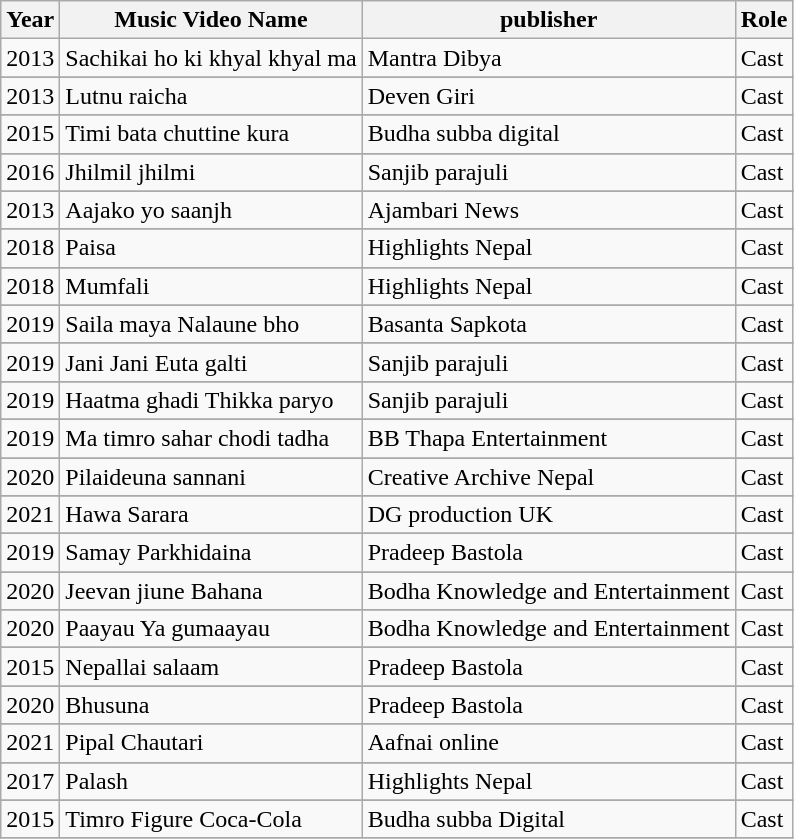<table class="wikitable">
<tr>
<th>Year</th>
<th>Music Video Name</th>
<th>publisher</th>
<th>Role</th>
</tr>
<tr>
<td>2013</td>
<td>Sachikai ho ki khyal khyal ma</td>
<td>Mantra Dibya</td>
<td>Cast</td>
</tr>
<tr>
</tr>
<tr>
<td>2013</td>
<td>Lutnu raicha</td>
<td>Deven Giri</td>
<td>Cast</td>
</tr>
<tr>
</tr>
<tr>
<td>2015</td>
<td>Timi bata chuttine kura</td>
<td>Budha subba digital</td>
<td>Cast</td>
</tr>
<tr>
</tr>
<tr>
<td>2016</td>
<td>Jhilmil jhilmi</td>
<td>Sanjib parajuli</td>
<td>Cast</td>
</tr>
<tr>
</tr>
<tr>
<td>2013</td>
<td>Aajako yo saanjh</td>
<td>Ajambari News</td>
<td>Cast</td>
</tr>
<tr>
</tr>
<tr>
<td>2018</td>
<td>Paisa</td>
<td>Highlights Nepal</td>
<td>Cast</td>
</tr>
<tr>
</tr>
<tr>
<td>2018</td>
<td>Mumfali</td>
<td>Highlights Nepal</td>
<td>Cast</td>
</tr>
<tr>
</tr>
<tr>
<td>2019</td>
<td>Saila maya Nalaune bho</td>
<td>Basanta Sapkota</td>
<td>Cast</td>
</tr>
<tr>
</tr>
<tr>
<td>2019</td>
<td>Jani Jani Euta galti</td>
<td>Sanjib parajuli</td>
<td>Cast</td>
</tr>
<tr>
</tr>
<tr>
<td>2019</td>
<td>Haatma ghadi Thikka paryo</td>
<td>Sanjib parajuli</td>
<td>Cast</td>
</tr>
<tr>
</tr>
<tr>
<td>2019</td>
<td>Ma timro sahar chodi tadha</td>
<td>BB Thapa Entertainment</td>
<td>Cast</td>
</tr>
<tr>
</tr>
<tr>
<td>2020</td>
<td>Pilaideuna sannani</td>
<td>Creative Archive Nepal</td>
<td>Cast</td>
</tr>
<tr>
</tr>
<tr>
<td>2021</td>
<td>Hawa Sarara</td>
<td>DG production UK</td>
<td>Cast</td>
</tr>
<tr>
</tr>
<tr>
<td>2019</td>
<td>Samay Parkhidaina</td>
<td>Pradeep Bastola</td>
<td>Cast</td>
</tr>
<tr>
</tr>
<tr>
<td>2020</td>
<td>Jeevan jiune Bahana</td>
<td>Bodha Knowledge and Entertainment</td>
<td>Cast</td>
</tr>
<tr>
</tr>
<tr>
<td>2020</td>
<td>Paayau Ya gumaayau</td>
<td>Bodha Knowledge and Entertainment</td>
<td>Cast</td>
</tr>
<tr>
</tr>
<tr>
<td>2015</td>
<td>Nepallai salaam</td>
<td>Pradeep Bastola</td>
<td>Cast</td>
</tr>
<tr>
</tr>
<tr>
<td>2020</td>
<td>Bhusuna</td>
<td>Pradeep Bastola</td>
<td>Cast</td>
</tr>
<tr>
</tr>
<tr>
<td>2021</td>
<td>Pipal Chautari</td>
<td>Aafnai online</td>
<td>Cast</td>
</tr>
<tr>
</tr>
<tr>
<td>2017</td>
<td>Palash</td>
<td>Highlights Nepal</td>
<td>Cast</td>
</tr>
<tr>
</tr>
<tr>
<td>2015</td>
<td>Timro Figure Coca-Cola</td>
<td>Budha subba Digital</td>
<td>Cast</td>
</tr>
<tr>
</tr>
</table>
